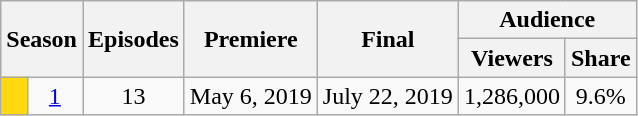<table class="wikitable" style="text-align:center">
<tr>
<th colspan="2" rowspan="2">Season</th>
<th rowspan="2">Episodes</th>
<th rowspan="2">Premiere</th>
<th rowspan="2">Final</th>
<th colspan="3">Audience</th>
</tr>
<tr>
<th>Viewers</th>
<th>Share</th>
</tr>
<tr>
<td style="background:#FFD90F;"></td>
<td><a href='#'>1</a></td>
<td>13</td>
<td>May 6, 2019</td>
<td>July 22, 2019</td>
<td>1,286,000</td>
<td>9.6%</td>
</tr>
</table>
